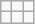<table class="wikitable">
<tr>
<td></td>
<td></td>
<td></td>
</tr>
<tr>
<td></td>
<td></td>
<td></td>
</tr>
</table>
